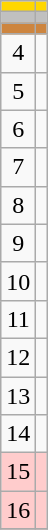<table class="wikitable">
<tr style="background:#ffd700;">
<td align=center></td>
<td></td>
</tr>
<tr style="background:#c0c0c0;">
<td align=center></td>
<td></td>
</tr>
<tr style="background:#CD853F;">
<td align=center></td>
<td></td>
</tr>
<tr>
<td align=center>4</td>
<td></td>
</tr>
<tr>
<td align=center>5</td>
<td></td>
</tr>
<tr>
<td align=center>6</td>
<td></td>
</tr>
<tr>
<td align=center>7</td>
<td></td>
</tr>
<tr>
<td align=center>8</td>
<td></td>
</tr>
<tr>
<td align=center>9</td>
<td></td>
</tr>
<tr>
<td align=center>10</td>
<td></td>
</tr>
<tr>
<td align=center>11</td>
<td></td>
</tr>
<tr>
<td align=center>12</td>
<td></td>
</tr>
<tr>
<td align=center>13</td>
<td></td>
</tr>
<tr>
<td align=center>14</td>
<td></td>
</tr>
<tr style="background:#ffcccc;">
<td align=center>15</td>
<td></td>
</tr>
<tr style="background:#ffcccc;">
<td align=center>16</td>
<td></td>
</tr>
<tr>
</tr>
</table>
